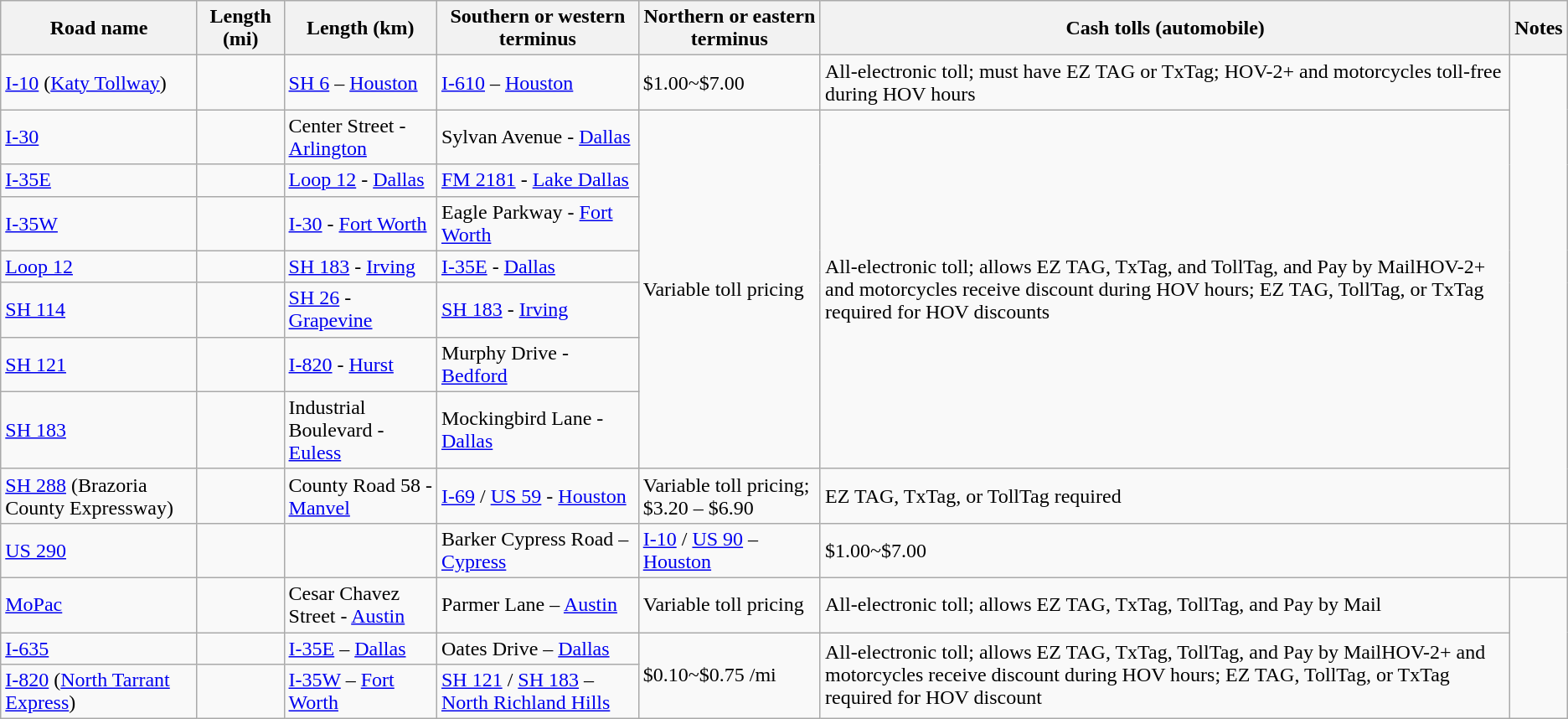<table class=wikitable>
<tr>
<th scope=col>Road name</th>
<th scope=col>Length (mi)</th>
<th scope=col>Length (km)</th>
<th scope=col>Southern or western terminus</th>
<th scope=col>Northern or eastern terminus</th>
<th scope=col>Cash tolls (automobile)</th>
<th scope=col>Notes</th>
</tr>
<tr>
<td> <a href='#'>I-10</a> (<a href='#'>Katy Tollway</a>)</td>
<td></td>
<td><a href='#'>SH 6</a> – <a href='#'>Houston</a></td>
<td><a href='#'>I-610</a> – <a href='#'>Houston</a></td>
<td>$1.00~$7.00</td>
<td>All-electronic toll; must have EZ TAG or TxTag; HOV-2+ and motorcycles toll-free during HOV hours</td>
</tr>
<tr>
<td> <a href='#'>I-30</a></td>
<td></td>
<td>Center Street - <a href='#'>Arlington</a></td>
<td>Sylvan Avenue - <a href='#'>Dallas</a></td>
<td rowspan="7">Variable toll pricing</td>
<td rowspan="7">All-electronic toll; allows EZ TAG, TxTag, and TollTag, and Pay by MailHOV-2+ and motorcycles receive discount during HOV hours; EZ TAG, TollTag, or TxTag required for HOV discounts</td>
</tr>
<tr>
<td> <a href='#'>I-35E</a></td>
<td></td>
<td><a href='#'>Loop 12</a> - <a href='#'>Dallas</a></td>
<td><a href='#'>FM 2181</a> - <a href='#'>Lake Dallas</a></td>
</tr>
<tr>
<td> <a href='#'>I-35W</a></td>
<td></td>
<td><a href='#'>I-30</a> - <a href='#'>Fort Worth</a></td>
<td>Eagle Parkway - <a href='#'>Fort Worth</a></td>
</tr>
<tr>
<td> <a href='#'>Loop 12</a></td>
<td></td>
<td><a href='#'>SH 183</a> - <a href='#'>Irving</a></td>
<td><a href='#'>I-35E</a> - <a href='#'>Dallas</a></td>
</tr>
<tr>
<td> <a href='#'>SH 114</a></td>
<td></td>
<td><a href='#'>SH 26</a> - <a href='#'>Grapevine</a></td>
<td><a href='#'>SH 183</a> - <a href='#'>Irving</a></td>
</tr>
<tr>
<td> <a href='#'>SH 121</a></td>
<td></td>
<td><a href='#'>I-820</a> - <a href='#'>Hurst</a></td>
<td>Murphy Drive - <a href='#'>Bedford</a></td>
</tr>
<tr>
<td> <a href='#'>SH 183</a></td>
<td></td>
<td>Industrial Boulevard - <a href='#'>Euless</a></td>
<td>Mockingbird Lane - <a href='#'>Dallas</a></td>
</tr>
<tr>
<td> <a href='#'>SH 288</a> (Brazoria County Expressway)</td>
<td></td>
<td>County Road 58 - <a href='#'>Manvel</a></td>
<td><a href='#'>I-69</a> / <a href='#'>US 59</a> - <a href='#'>Houston</a></td>
<td>Variable toll pricing; $3.20 – $6.90</td>
<td>EZ TAG, TxTag, or TollTag required</td>
</tr>
<tr>
<td> <a href='#'>US 290</a></td>
<td></td>
<td></td>
<td>Barker Cypress Road – <a href='#'>Cypress</a></td>
<td><a href='#'>I-10</a> / <a href='#'>US 90</a> – <a href='#'>Houston</a></td>
<td>$1.00~$7.00</td>
<td></td>
</tr>
<tr>
<td> <a href='#'>MoPac</a></td>
<td></td>
<td>Cesar Chavez Street - <a href='#'>Austin</a></td>
<td>Parmer Lane – <a href='#'>Austin</a></td>
<td>Variable toll pricing</td>
<td>All-electronic toll; allows EZ TAG, TxTag, TollTag, and Pay by Mail</td>
</tr>
<tr>
<td> <a href='#'>I-635</a></td>
<td></td>
<td><a href='#'>I-35E</a> – <a href='#'>Dallas</a></td>
<td>Oates Drive – <a href='#'>Dallas</a></td>
<td rowspan="2">$0.10~$0.75 /mi</td>
<td rowspan="2">All-electronic toll; allows EZ TAG, TxTag, TollTag, and Pay by MailHOV-2+ and motorcycles receive discount during HOV hours; EZ TAG, TollTag, or TxTag required for HOV discount</td>
</tr>
<tr>
<td> <a href='#'>I-820</a> (<a href='#'>North Tarrant Express</a>)</td>
<td></td>
<td><a href='#'>I-35W</a> – <a href='#'>Fort Worth</a></td>
<td><a href='#'>SH 121</a> / <a href='#'>SH 183</a> – <a href='#'>North Richland Hills</a></td>
</tr>
</table>
